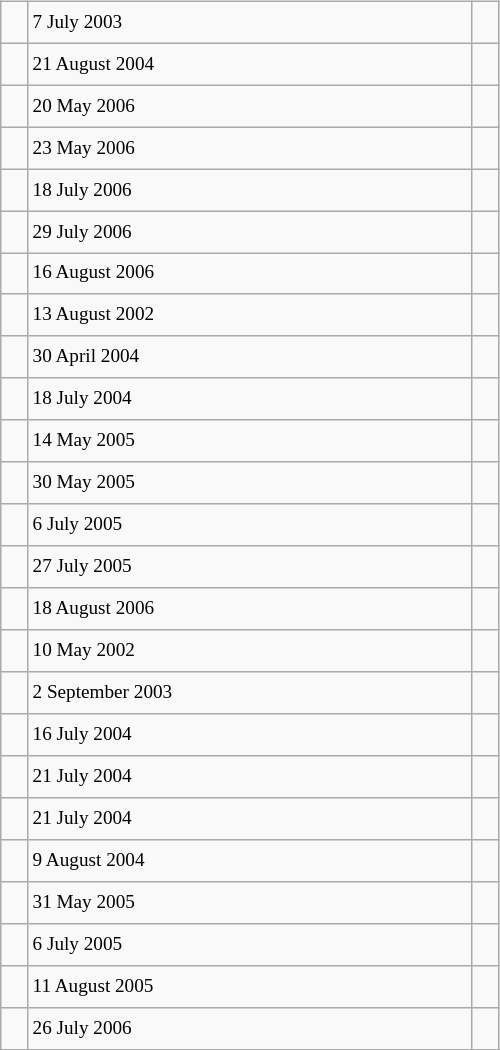<table class="wikitable" style="font-size: 80%; float: left; width: 26em; margin-right: 1em; height: 700px">
<tr>
<td></td>
<td>7 July 2003</td>
<td></td>
</tr>
<tr>
<td></td>
<td>21 August 2004</td>
<td></td>
</tr>
<tr>
<td></td>
<td>20 May 2006</td>
<td></td>
</tr>
<tr>
<td></td>
<td>23 May 2006</td>
<td></td>
</tr>
<tr>
<td></td>
<td>18 July 2006</td>
<td></td>
</tr>
<tr>
<td></td>
<td>29 July 2006</td>
<td></td>
</tr>
<tr>
<td></td>
<td>16 August 2006</td>
<td></td>
</tr>
<tr>
<td></td>
<td>13 August 2002</td>
<td></td>
</tr>
<tr>
<td></td>
<td>30 April 2004</td>
<td></td>
</tr>
<tr>
<td></td>
<td>18 July 2004</td>
<td></td>
</tr>
<tr>
<td></td>
<td>14 May 2005</td>
<td></td>
</tr>
<tr>
<td></td>
<td>30 May 2005</td>
<td></td>
</tr>
<tr>
<td></td>
<td>6 July 2005</td>
<td></td>
</tr>
<tr>
<td></td>
<td>27 July 2005</td>
<td></td>
</tr>
<tr>
<td></td>
<td>18 August 2006</td>
<td></td>
</tr>
<tr>
<td></td>
<td>10 May 2002</td>
<td></td>
</tr>
<tr>
<td></td>
<td>2 September 2003</td>
<td></td>
</tr>
<tr>
<td></td>
<td>16 July 2004</td>
<td></td>
</tr>
<tr>
<td></td>
<td>21 July 2004</td>
<td></td>
</tr>
<tr>
<td></td>
<td>21 July 2004</td>
<td></td>
</tr>
<tr>
<td></td>
<td>9 August 2004</td>
<td></td>
</tr>
<tr>
<td></td>
<td>31 May 2005</td>
<td></td>
</tr>
<tr>
<td></td>
<td>6 July 2005</td>
<td></td>
</tr>
<tr>
<td></td>
<td>11 August 2005</td>
<td></td>
</tr>
<tr>
<td></td>
<td>26 July 2006</td>
<td></td>
</tr>
</table>
